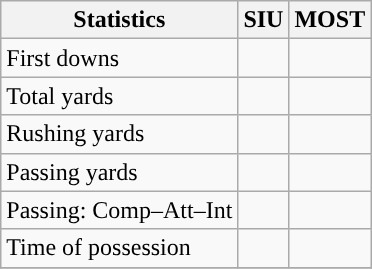<table class="wikitable" style="float: left;">
<tr>
<th>Statistics</th>
<th>SIU</th>
<th>MOST</th>
</tr>
<tr>
<td>First downs</td>
<td></td>
<td></td>
</tr>
<tr>
<td>Total yards</td>
<td></td>
<td></td>
</tr>
<tr>
<td>Rushing yards</td>
<td></td>
<td></td>
</tr>
<tr>
<td>Passing yards</td>
<td></td>
<td></td>
</tr>
<tr>
<td>Passing: Comp–Att–Int</td>
<td></td>
<td></td>
</tr>
<tr>
<td>Time of possession</td>
<td></td>
<td></td>
</tr>
<tr>
</tr>
</table>
